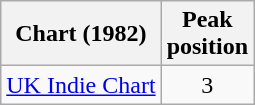<table class="wikitable sortable">
<tr>
<th scope="col">Chart (1982)</th>
<th scope="col">Peak<br>position</th>
</tr>
<tr>
<td><a href='#'>UK Indie Chart</a></td>
<td style="text-align:center;">3</td>
</tr>
</table>
